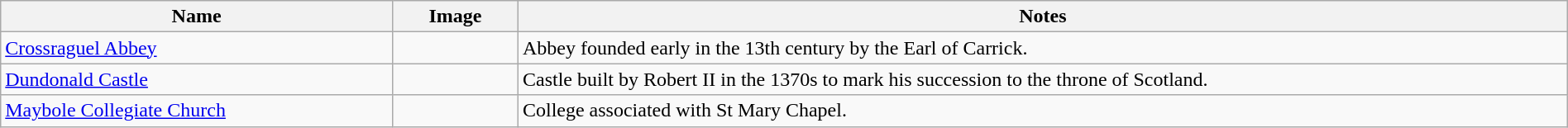<table class="wikitable" width="100%">
<tr>
<th width="25%">Name<br></th>
<th width="94px">Image</th>
<th>Notes</th>
</tr>
<tr>
<td><a href='#'>Crossraguel Abbey</a></td>
<td></td>
<td>Abbey founded early in the 13th century by the Earl of Carrick.</td>
</tr>
<tr>
<td><a href='#'>Dundonald Castle</a></td>
<td></td>
<td>Castle built by Robert II in the 1370s to mark his succession to the throne of Scotland.</td>
</tr>
<tr>
<td><a href='#'>Maybole Collegiate Church</a></td>
<td></td>
<td>College associated with St Mary Chapel.</td>
</tr>
</table>
